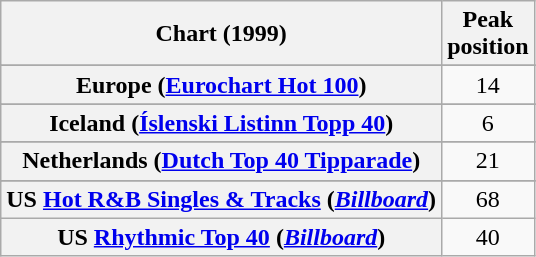<table class="wikitable sortable plainrowheaders" style="text-align:center">
<tr>
<th>Chart (1999)</th>
<th>Peak<br>position</th>
</tr>
<tr>
</tr>
<tr>
<th scope="row">Europe (<a href='#'>Eurochart Hot 100</a>)</th>
<td>14</td>
</tr>
<tr>
</tr>
<tr>
<th scope="row">Iceland (<a href='#'>Íslenski Listinn Topp 40</a>)</th>
<td>6</td>
</tr>
<tr>
</tr>
<tr>
<th scope="row">Netherlands (<a href='#'>Dutch Top 40 Tipparade</a>)</th>
<td align="center">21</td>
</tr>
<tr>
</tr>
<tr>
</tr>
<tr>
</tr>
<tr>
</tr>
<tr>
</tr>
<tr>
<th scope="row">US <a href='#'>Hot R&B Singles & Tracks</a> (<em><a href='#'>Billboard</a></em>)</th>
<td>68</td>
</tr>
<tr>
<th scope="row">US <a href='#'>Rhythmic Top 40</a> (<em><a href='#'>Billboard</a></em>)</th>
<td>40</td>
</tr>
</table>
